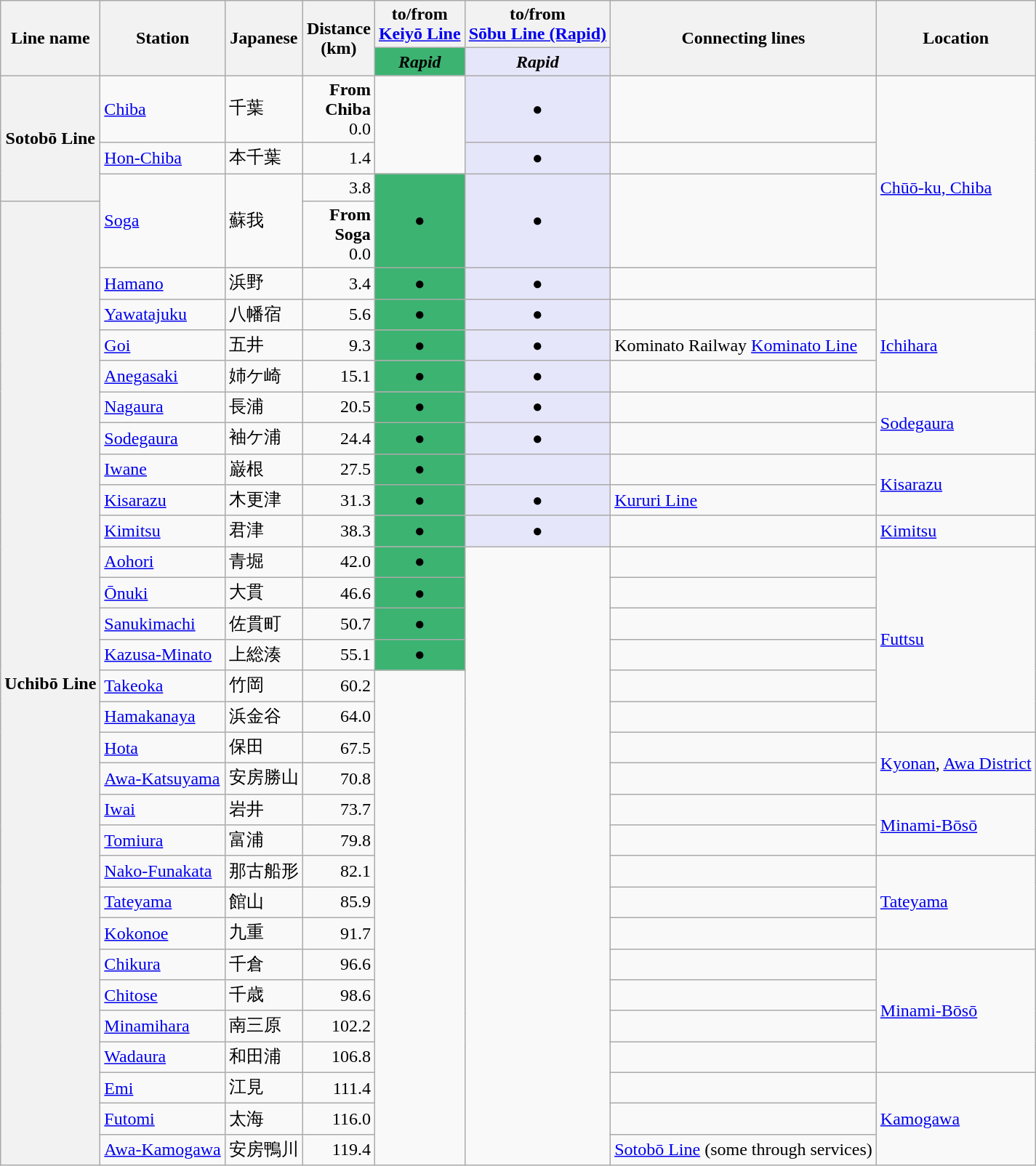<table class=wikitable>
<tr>
<th rowspan="2">Line name</th>
<th rowspan="2">Station</th>
<th rowspan="2">Japanese</th>
<th rowspan="2">Distance<br>(km)</th>
<th>to/from<br><a href='#'>Keiyō Line</a></th>
<th>to/from<br><a href='#'>Sōbu Line (Rapid)</a></th>
<th rowspan="2">Connecting lines</th>
<th rowspan="2">Location</th>
</tr>
<tr>
<th style="background-color:MediumSeaGreen;"><em>Rapid</em></th>
<th style="background-color:Lavender;"><em>Rapid</em></th>
</tr>
<tr>
<th rowspan="3">Sotobō Line</th>
<td><a href='#'>Chiba</a></td>
<td>千葉</td>
<td align="right"><span><strong>From<br>Chiba</strong></span><br>0.0</td>
<td rowspan="2"> </td>
<td style="text-align:center; background-color:Lavender;">●</td>
<td></td>
<td rowspan="5"><a href='#'>Chūō-ku, Chiba</a></td>
</tr>
<tr>
<td><a href='#'>Hon-Chiba</a></td>
<td>本千葉</td>
<td align="right">1.4</td>
<td style="text-align:center; background-color:Lavender;">●</td>
<td> </td>
</tr>
<tr>
<td rowspan="2"><a href='#'>Soga</a></td>
<td rowspan="2">蘇我</td>
<td style="text-align:right;">3.8</td>
<td rowspan="2" style="text-align:center; background-color:MediumSeaGreen;">●</td>
<td rowspan="2" style="text-align:center; background-color:Lavender;">●</td>
<td rowspan="2"></td>
</tr>
<tr>
<th rowspan="30">Uchibō Line</th>
<td style="text-align:right;"><span><strong>From<br>Soga</strong></span><br>0.0</td>
</tr>
<tr>
<td><a href='#'>Hamano</a></td>
<td>浜野</td>
<td align="right">3.4</td>
<td style="text-align:center; background-color:MediumSeaGreen;">●</td>
<td style="text-align:center; background-color:Lavender;">●</td>
<td> </td>
</tr>
<tr>
<td><a href='#'>Yawatajuku</a></td>
<td>八幡宿</td>
<td align="right">5.6</td>
<td style="text-align:center; background-color:MediumSeaGreen;">●</td>
<td style="text-align:center; background-color:Lavender;">●</td>
<td> </td>
<td rowspan="3"><a href='#'>Ichihara</a></td>
</tr>
<tr>
<td><a href='#'>Goi</a></td>
<td>五井</td>
<td align="right">9.3</td>
<td style="text-align:center; background-color:MediumSeaGreen;">●</td>
<td style="text-align:center; background-color:Lavender;">●</td>
<td>Kominato Railway <a href='#'>Kominato Line</a></td>
</tr>
<tr>
<td><a href='#'>Anegasaki</a></td>
<td>姉ケ崎</td>
<td align="right">15.1</td>
<td style="text-align:center; background-color:MediumSeaGreen;">●</td>
<td style="text-align:center; background-color:Lavender;">●</td>
<td> </td>
</tr>
<tr>
<td><a href='#'>Nagaura</a></td>
<td>長浦</td>
<td align="right">20.5</td>
<td style="text-align:center; background-color:MediumSeaGreen;">●</td>
<td style="text-align:center; background-color:Lavender;">●</td>
<td> </td>
<td rowspan="2"><a href='#'>Sodegaura</a></td>
</tr>
<tr>
<td><a href='#'>Sodegaura</a></td>
<td>袖ケ浦</td>
<td align="right">24.4</td>
<td style="text-align:center; background-color:MediumSeaGreen;">●</td>
<td style="text-align:center; background-color:Lavender;">●</td>
<td> </td>
</tr>
<tr>
<td><a href='#'>Iwane</a></td>
<td>巌根</td>
<td align="right">27.5</td>
<td style="text-align:center; background-color:MediumSeaGreen;">●</td>
<td style="text-align:center; background-color:Lavender;"></td>
<td> </td>
<td rowspan="2"><a href='#'>Kisarazu</a></td>
</tr>
<tr>
<td><a href='#'>Kisarazu</a></td>
<td>木更津</td>
<td align="right">31.3</td>
<td style="text-align:center; background-color:MediumSeaGreen;">●</td>
<td style="text-align:center; background-color:Lavender;">●</td>
<td> <a href='#'>Kururi Line</a></td>
</tr>
<tr>
<td><a href='#'>Kimitsu</a></td>
<td>君津</td>
<td align="right">38.3</td>
<td style="text-align:center; background-color:MediumSeaGreen;">●</td>
<td style="text-align:center; background-color:Lavender;">●</td>
<td> </td>
<td><a href='#'>Kimitsu</a></td>
</tr>
<tr>
<td><a href='#'>Aohori</a></td>
<td>青堀</td>
<td align="right">42.0</td>
<td style="text-align:center; background-color:MediumSeaGreen;">●</td>
<td rowspan="20"> </td>
<td> </td>
<td rowspan="6"><a href='#'>Futtsu</a></td>
</tr>
<tr>
<td><a href='#'>Ōnuki</a></td>
<td>大貫</td>
<td align="right">46.6</td>
<td style="text-align:center; background-color:MediumSeaGreen;">●</td>
<td> </td>
</tr>
<tr>
<td><a href='#'>Sanukimachi</a></td>
<td>佐貫町</td>
<td align="right">50.7</td>
<td style="text-align:center; background-color:MediumSeaGreen;">●</td>
<td> </td>
</tr>
<tr>
<td><a href='#'>Kazusa-Minato</a></td>
<td>上総湊</td>
<td align="right">55.1</td>
<td style="text-align:center; background-color:MediumSeaGreen;">●</td>
<td> </td>
</tr>
<tr>
<td><a href='#'>Takeoka</a></td>
<td>竹岡</td>
<td align="right">60.2</td>
<td rowspan="16"> </td>
<td> </td>
</tr>
<tr>
<td><a href='#'>Hamakanaya</a></td>
<td>浜金谷</td>
<td align="right">64.0</td>
<td> </td>
</tr>
<tr>
<td><a href='#'>Hota</a></td>
<td>保田</td>
<td align="right">67.5</td>
<td> </td>
<td rowspan="2"><a href='#'>Kyonan</a>, <a href='#'>Awa District</a></td>
</tr>
<tr>
<td><a href='#'>Awa-Katsuyama</a></td>
<td>安房勝山</td>
<td align="right">70.8</td>
<td> </td>
</tr>
<tr>
<td><a href='#'>Iwai</a></td>
<td>岩井</td>
<td align="right">73.7</td>
<td> </td>
<td rowspan="2"><a href='#'>Minami-Bōsō</a></td>
</tr>
<tr>
<td><a href='#'>Tomiura</a></td>
<td>富浦</td>
<td align="right">79.8</td>
<td> </td>
</tr>
<tr>
<td><a href='#'>Nako-Funakata</a></td>
<td>那古船形</td>
<td align="right">82.1</td>
<td> </td>
<td rowspan="3"><a href='#'>Tateyama</a></td>
</tr>
<tr>
<td><a href='#'>Tateyama</a></td>
<td>館山</td>
<td align="right">85.9</td>
<td> </td>
</tr>
<tr>
<td><a href='#'>Kokonoe</a></td>
<td>九重</td>
<td align="right">91.7</td>
<td> </td>
</tr>
<tr>
<td><a href='#'>Chikura</a></td>
<td>千倉</td>
<td align="right">96.6</td>
<td> </td>
<td rowspan="4"><a href='#'>Minami-Bōsō</a></td>
</tr>
<tr>
<td><a href='#'>Chitose</a></td>
<td>千歳</td>
<td align="right">98.6</td>
<td> </td>
</tr>
<tr>
<td><a href='#'>Minamihara</a></td>
<td>南三原</td>
<td align="right">102.2</td>
<td> </td>
</tr>
<tr>
<td><a href='#'>Wadaura</a></td>
<td>和田浦</td>
<td align="right">106.8</td>
<td> </td>
</tr>
<tr>
<td><a href='#'>Emi</a></td>
<td>江見</td>
<td align="right">111.4</td>
<td> </td>
<td rowspan="3"><a href='#'>Kamogawa</a></td>
</tr>
<tr>
<td><a href='#'>Futomi</a></td>
<td>太海</td>
<td align="right">116.0</td>
<td> </td>
</tr>
<tr>
<td><a href='#'>Awa-Kamogawa</a></td>
<td>安房鴨川</td>
<td align="right">119.4</td>
<td> <a href='#'>Sotobō Line</a> (some through services)</td>
</tr>
</table>
